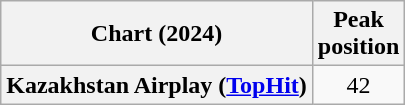<table class="wikitable plainrowheaders" style="text-align:center;">
<tr>
<th scope="col">Chart (2024)</th>
<th scope="col">Peak<br>position</th>
</tr>
<tr>
<th scope="row">Kazakhstan Airplay (<a href='#'>TopHit</a>)</th>
<td>42</td>
</tr>
</table>
